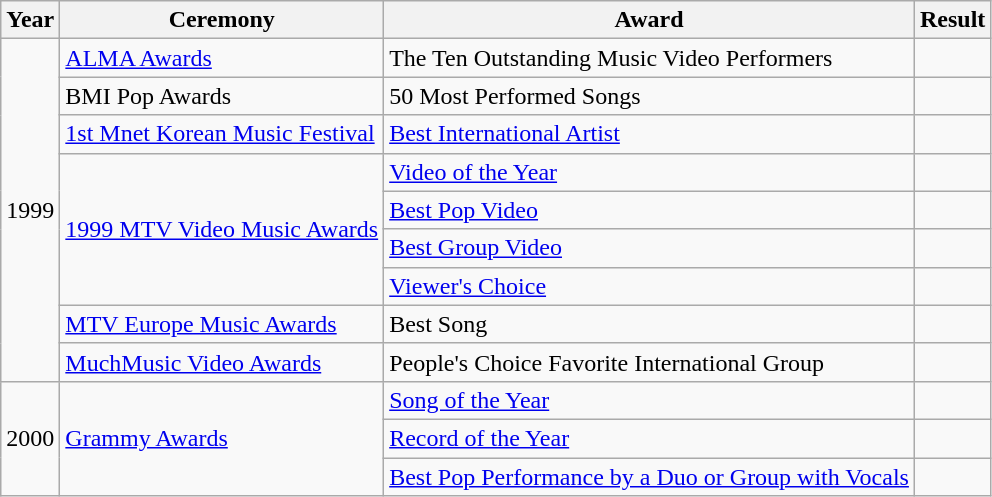<table class="wikitable">
<tr>
<th scope="col">Year</th>
<th scope="col">Ceremony</th>
<th scope="col">Award</th>
<th scope="col">Result</th>
</tr>
<tr>
<td rowspan="9">1999</td>
<td><a href='#'>ALMA Awards</a></td>
<td>The Ten Outstanding Music Video Performers</td>
<td></td>
</tr>
<tr>
<td>BMI Pop Awards</td>
<td>50 Most Performed Songs</td>
<td></td>
</tr>
<tr>
<td><a href='#'>1st Mnet Korean Music Festival</a></td>
<td><a href='#'>Best International Artist</a></td>
<td></td>
</tr>
<tr>
<td rowspan="4"><a href='#'>1999 MTV Video Music Awards</a></td>
<td><a href='#'>Video of the Year</a></td>
<td></td>
</tr>
<tr>
<td><a href='#'>Best Pop Video</a></td>
<td></td>
</tr>
<tr>
<td><a href='#'>Best Group Video</a></td>
<td></td>
</tr>
<tr>
<td><a href='#'>Viewer's Choice</a></td>
<td></td>
</tr>
<tr>
<td><a href='#'>MTV Europe Music Awards</a></td>
<td>Best Song</td>
<td></td>
</tr>
<tr>
<td><a href='#'>MuchMusic Video Awards</a></td>
<td>People's Choice Favorite International Group</td>
<td></td>
</tr>
<tr>
<td rowspan="3">2000</td>
<td rowspan="3"><a href='#'>Grammy Awards</a></td>
<td><a href='#'>Song of the Year</a></td>
<td></td>
</tr>
<tr>
<td><a href='#'>Record of the Year</a></td>
<td></td>
</tr>
<tr>
<td><a href='#'>Best Pop Performance by a Duo or Group with Vocals</a></td>
<td></td>
</tr>
</table>
